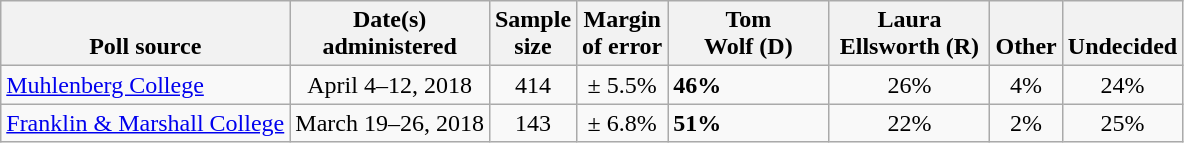<table class="wikitable">
<tr valign=bottom>
<th>Poll source</th>
<th>Date(s)<br>administered</th>
<th>Sample<br>size</th>
<th>Margin<br>of error</th>
<th style="width:100px;">Tom<br>Wolf (D)</th>
<th style="width:100px;">Laura<br>Ellsworth (R)</th>
<th>Other</th>
<th>Undecided</th>
</tr>
<tr>
<td><a href='#'>Muhlenberg College</a></td>
<td align=center>April 4–12, 2018</td>
<td align=center>414</td>
<td align=center>± 5.5%</td>
<td><strong>46%</strong></td>
<td align=center>26%</td>
<td align=center>4%</td>
<td align=center>24%</td>
</tr>
<tr>
<td><a href='#'>Franklin & Marshall College</a></td>
<td align=center>March 19–26, 2018</td>
<td align=center>143</td>
<td align=center>± 6.8%</td>
<td><strong>51%</strong></td>
<td align=center>22%</td>
<td align=center>2%</td>
<td align=center>25%</td>
</tr>
</table>
